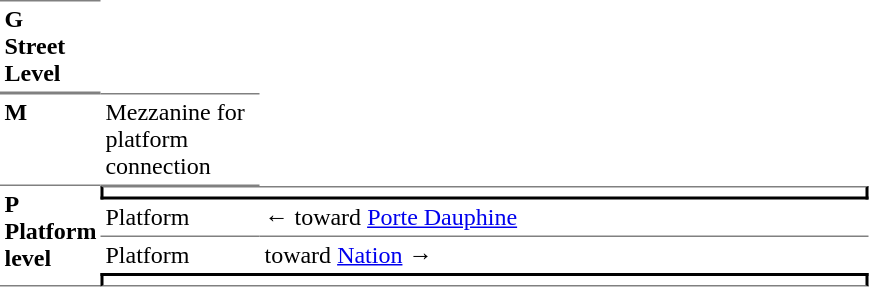<table border=0 cellspacing=0 cellpadding=3>
<tr>
<td style="border-bottom:solid 1px gray;border-top:solid 1px gray;" width=50 valign=top><strong>G<br>Street Level</strong></td>
</tr>
<tr>
<td style="border-bottom:solid 1px gray;border-top:solid 1px gray;" valign=top><strong>M</strong></td>
<td style="border-top:solid 1px gray;border-bottom:solid 1px gray;" width=100 valign=top>Mezzanine for platform connection</td>
</tr>
<tr>
<td style="border-bottom:solid 1px gray;" rowspan=5 valign=top><strong>P<br>Platform level</strong></td>
<td style="border-top:solid 1px gray;border-right:solid 2px black;border-left:solid 2px black;border-bottom:solid 2px black;text-align:center;" colspan=2></td>
</tr>
<tr>
<td style="border-bottom:solid 1px gray;" width=100>Platform </td>
<td style="border-bottom:solid 1px gray;" width=400>←   toward <a href='#'>Porte Dauphine</a> </td>
</tr>
<tr>
<td>Platform </td>
<td>   toward <a href='#'>Nation</a>  →</td>
</tr>
<tr>
<td style="border-top:solid 2px black;border-right:solid 2px black;border-left:solid 2px black;border-bottom:solid 1px gray;text-align:center;" colspan=2></td>
</tr>
</table>
